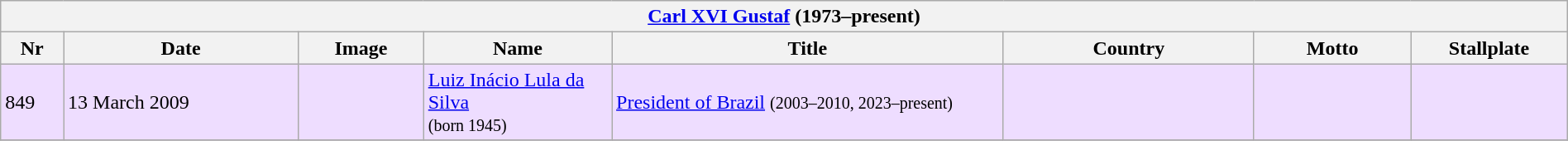<table class="wikitable" width=100%>
<tr>
<th colspan=8><a href='#'>Carl XVI Gustaf</a> (1973–present)</th>
</tr>
<tr>
<th width=4%>Nr</th>
<th width=15%>Date</th>
<th width=8%>Image</th>
<th width=12%>Name</th>
<th>Title</th>
<th width=16%>Country</th>
<th width=10%>Motto</th>
<th width=10%>Stallplate</th>
</tr>
<tr bgcolor="#EEDDFF">
<td>849</td>
<td>13 March 2009</td>
<td></td>
<td><a href='#'>Luiz Inácio Lula da Silva</a><br><small>(born 1945)</small></td>
<td><a href='#'>President of Brazil</a> <small>(2003–2010, 2023–present)</small></td>
<td></td>
<td></td>
<td></td>
</tr>
<tr>
</tr>
</table>
